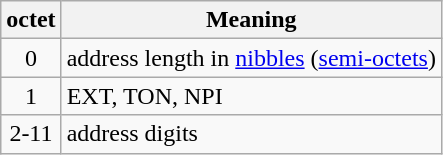<table class="wikitable" style="text-align:left">
<tr>
<th>octet</th>
<th>Meaning</th>
</tr>
<tr>
<td style="text-align:center;">0</td>
<td>address length in <a href='#'>nibbles</a> (<a href='#'>semi-octets</a>)</td>
</tr>
<tr>
<td style="text-align:center;">1</td>
<td>EXT, TON, NPI</td>
</tr>
<tr>
<td style="text-align:center;">2-11</td>
<td>address digits</td>
</tr>
</table>
